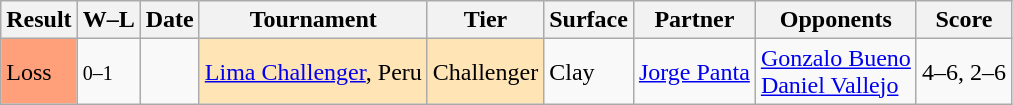<table class="wikitable">
<tr>
<th>Result</th>
<th class="unsortable">W–L</th>
<th>Date</th>
<th>Tournament</th>
<th>Tier</th>
<th>Surface</th>
<th>Partner</th>
<th>Opponents</th>
<th class="unsortable">Score</th>
</tr>
<tr>
<td bgcolor=ffa07a>Loss</td>
<td><small>0–1</small></td>
<td><a href='#'></a></td>
<td style="background:moccasin;"><a href='#'>Lima Challenger</a>, Peru</td>
<td style="background:moccasin;">Challenger</td>
<td>Clay</td>
<td> <a href='#'>Jorge Panta</a></td>
<td> <a href='#'>Gonzalo Bueno</a> <br> <a href='#'>Daniel Vallejo</a></td>
<td>4–6, 2–6</td>
</tr>
</table>
